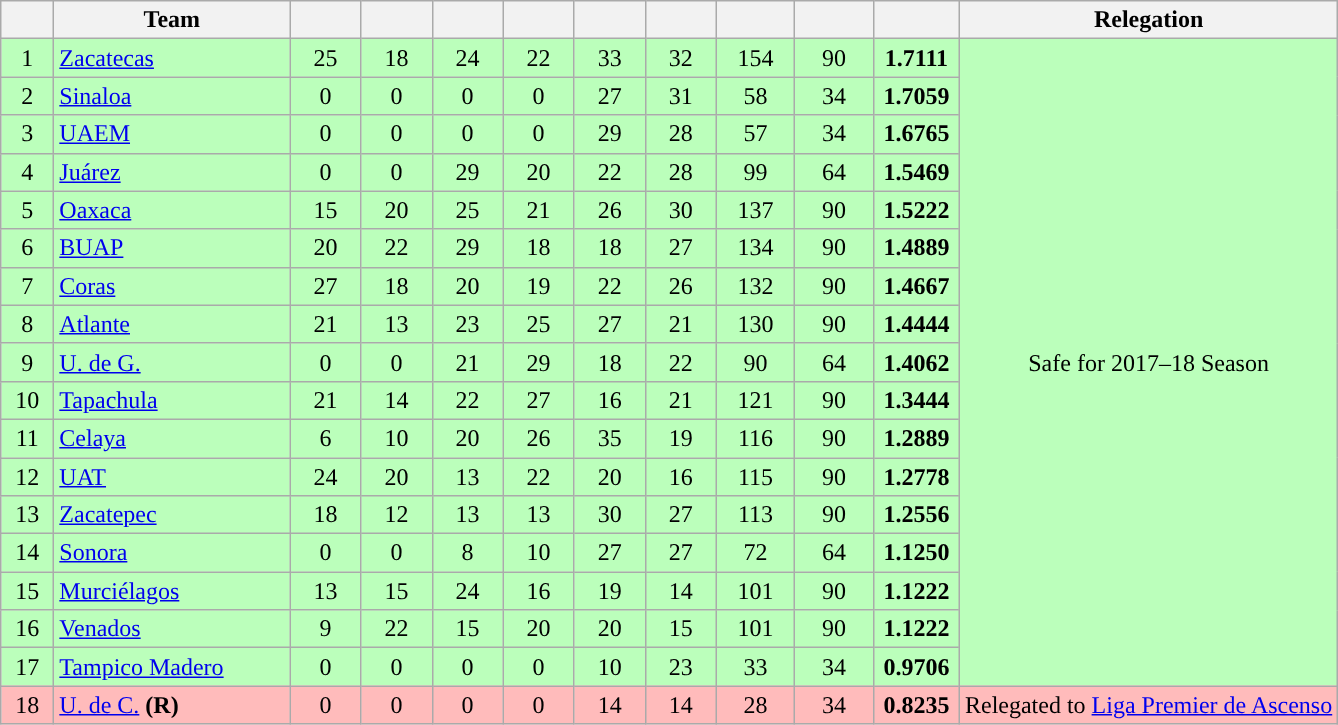<table class="wikitable sortable" style="text-align: center;">
<tr>
<th width=28><br></th>
<th width=150>Team</th>
<th width=40></th>
<th width=40></th>
<th width=40></th>
<th width=40></th>
<th width=40></th>
<th width=40></th>
<th width=45></th>
<th width=45></th>
<th width=50><br></th>
<th>Relegation</th>
</tr>
<tr style="text-align:center; background:#BBFFBB;">
<td>1</td>
<td align=left><a href='#'>Zacatecas</a></td>
<td>25</td>
<td>18</td>
<td>24</td>
<td>22</td>
<td>33</td>
<td>32</td>
<td>154</td>
<td>90</td>
<td><strong>1.7111</strong></td>
<td align=center rowspan=17>Safe for 2017–18 Season</td>
</tr>
<tr style="text-align:center; background:#BBFFBB;">
<td>2</td>
<td align=left><a href='#'>Sinaloa</a></td>
<td>0</td>
<td>0</td>
<td>0</td>
<td>0</td>
<td>27</td>
<td>31</td>
<td>58</td>
<td>34</td>
<td><strong>1.7059</strong></td>
</tr>
<tr style="text-align:center; background:#BBFFBB;">
<td>3</td>
<td align=left><a href='#'>UAEM</a></td>
<td>0</td>
<td>0</td>
<td>0</td>
<td>0</td>
<td>29</td>
<td>28</td>
<td>57</td>
<td>34</td>
<td><strong>1.6765</strong></td>
</tr>
<tr style="text-align:center; background:#BBFFBB;">
<td>4</td>
<td align=left><a href='#'>Juárez</a></td>
<td>0</td>
<td>0</td>
<td>29</td>
<td>20</td>
<td>22</td>
<td>28</td>
<td>99</td>
<td>64</td>
<td><strong>1.5469</strong></td>
</tr>
<tr style="text-align:center; background:#BBFFBB;">
<td>5</td>
<td align=left><a href='#'>Oaxaca</a></td>
<td>15</td>
<td>20</td>
<td>25</td>
<td>21</td>
<td>26</td>
<td>30</td>
<td>137</td>
<td>90</td>
<td><strong>1.5222</strong></td>
</tr>
<tr style="text-align:center; background:#BBFFBB;">
<td>6</td>
<td align=left><a href='#'>BUAP</a></td>
<td>20</td>
<td>22</td>
<td>29</td>
<td>18</td>
<td>18</td>
<td>27</td>
<td>134</td>
<td>90</td>
<td><strong>1.4889</strong></td>
</tr>
<tr style="text-align:center; background:#BBFFBB;">
<td>7</td>
<td align=left><a href='#'>Coras</a></td>
<td>27</td>
<td>18</td>
<td>20</td>
<td>19</td>
<td>22</td>
<td>26</td>
<td>132</td>
<td>90</td>
<td><strong>1.4667</strong></td>
</tr>
<tr style="text-align:center; background:#BBFFBB;">
<td>8</td>
<td align=left><a href='#'>Atlante</a></td>
<td>21</td>
<td>13</td>
<td>23</td>
<td>25</td>
<td>27</td>
<td>21</td>
<td>130</td>
<td>90</td>
<td><strong>1.4444</strong></td>
</tr>
<tr style="text-align:center; background:#BBFFBB;">
<td>9</td>
<td align=left><a href='#'>U. de G.</a></td>
<td>0</td>
<td>0</td>
<td>21</td>
<td>29</td>
<td>18</td>
<td>22</td>
<td>90</td>
<td>64</td>
<td><strong>1.4062</strong></td>
</tr>
<tr style="text-align:center; background:#BBFFBB;">
<td>10</td>
<td align=left><a href='#'>Tapachula</a></td>
<td>21</td>
<td>14</td>
<td>22</td>
<td>27</td>
<td>16</td>
<td>21</td>
<td>121</td>
<td>90</td>
<td><strong>1.3444</strong></td>
</tr>
<tr style="text-align:center; background:#BBFFBB;">
<td>11</td>
<td align=left><a href='#'>Celaya</a></td>
<td>6</td>
<td>10</td>
<td>20</td>
<td>26</td>
<td>35</td>
<td>19</td>
<td>116</td>
<td>90</td>
<td><strong>1.2889</strong></td>
</tr>
<tr style="text-align:center; background:#BBFFBB;">
<td>12</td>
<td align=left><a href='#'>UAT</a></td>
<td>24</td>
<td>20</td>
<td>13</td>
<td>22</td>
<td>20</td>
<td>16</td>
<td>115</td>
<td>90</td>
<td><strong>1.2778</strong></td>
</tr>
<tr style="text-align:center; background:#BBFFBB;">
<td>13</td>
<td align=left><a href='#'>Zacatepec</a></td>
<td>18</td>
<td>12</td>
<td>13</td>
<td>13</td>
<td>30</td>
<td>27</td>
<td>113</td>
<td>90</td>
<td><strong>1.2556</strong></td>
</tr>
<tr style="text-align:center; background:#BBFFBB;">
<td>14</td>
<td align=left><a href='#'>Sonora</a></td>
<td>0</td>
<td>0</td>
<td>8</td>
<td>10</td>
<td>27</td>
<td>27</td>
<td>72</td>
<td>64</td>
<td><strong>1.1250</strong></td>
</tr>
<tr style="text-align:center; background:#BBFFBB;">
<td>15</td>
<td align=left><a href='#'>Murciélagos</a></td>
<td>13</td>
<td>15</td>
<td>24</td>
<td>16</td>
<td>19</td>
<td>14</td>
<td>101</td>
<td>90</td>
<td><strong>1.1222</strong></td>
</tr>
<tr style="text-align:center; background:#BBFFBB;">
<td>16</td>
<td align=left><a href='#'>Venados</a></td>
<td>9</td>
<td>22</td>
<td>15</td>
<td>20</td>
<td>20</td>
<td>15</td>
<td>101</td>
<td>90</td>
<td><strong>1.1222</strong></td>
</tr>
<tr style="text-align:center; background:#BBFFBB;">
<td>17</td>
<td align=left><a href='#'>Tampico Madero</a></td>
<td>0</td>
<td>0</td>
<td>0</td>
<td>0</td>
<td>10</td>
<td>23</td>
<td>33</td>
<td>34</td>
<td><strong>0.9706</strong></td>
</tr>
<tr style="text-align:center; background:#FFBBBB;">
<td>18</td>
<td align=left><a href='#'>U. de C.</a> <strong>(R)</strong></td>
<td>0</td>
<td>0</td>
<td>0</td>
<td>0</td>
<td>14</td>
<td>14</td>
<td>28</td>
<td>34</td>
<td><strong>0.8235</strong></td>
<td>Relegated to <a href='#'>Liga Premier de Ascenso</a></td>
</tr>
</table>
